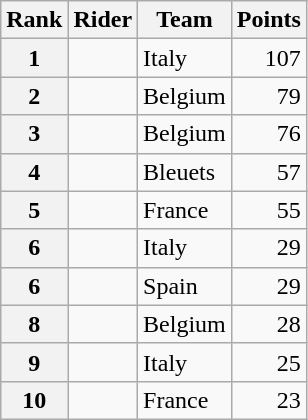<table class="wikitable">
<tr>
<th scope="col">Rank</th>
<th scope="col">Rider</th>
<th scope="col">Team</th>
<th scope="col">Points</th>
</tr>
<tr>
<th scope="row">1</th>
<td></td>
<td>Italy</td>
<td style="text-align:right;">107</td>
</tr>
<tr>
<th scope="row">2</th>
<td></td>
<td>Belgium</td>
<td style="text-align:right;">79</td>
</tr>
<tr>
<th scope="row">3</th>
<td></td>
<td>Belgium</td>
<td style="text-align:right;">76</td>
</tr>
<tr>
<th scope="row">4</th>
<td></td>
<td>Bleuets</td>
<td style="text-align:right;">57</td>
</tr>
<tr>
<th scope="row">5</th>
<td></td>
<td>France</td>
<td style="text-align:right;">55</td>
</tr>
<tr>
<th scope="row">6</th>
<td></td>
<td>Italy</td>
<td style="text-align:right;">29</td>
</tr>
<tr>
<th scope="row">6</th>
<td></td>
<td>Spain</td>
<td style="text-align:right;">29</td>
</tr>
<tr>
<th scope="row">8</th>
<td></td>
<td>Belgium</td>
<td style="text-align:right;">28</td>
</tr>
<tr>
<th scope="row">9</th>
<td></td>
<td>Italy</td>
<td style="text-align:right;">25</td>
</tr>
<tr>
<th scope="row">10</th>
<td></td>
<td>France</td>
<td style="text-align:right;">23</td>
</tr>
</table>
